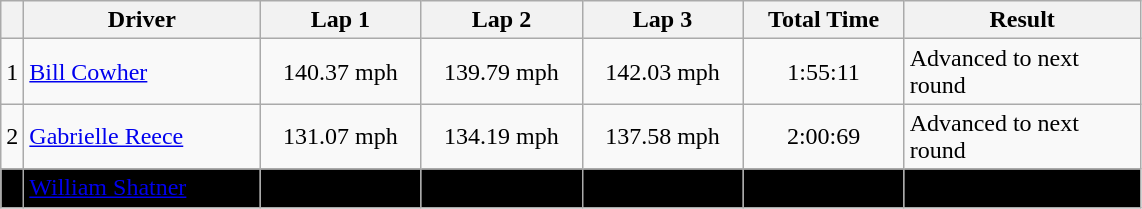<table class = "wikitable">
<tr>
<th style="text-align:center;"></th>
<th style="text-align:center; width:150px;"><strong>Driver</strong></th>
<th style="text-align:center; width:100px;"><strong>Lap 1</strong></th>
<th style="text-align:center; width:100px;"><strong>Lap 2</strong></th>
<th style="text-align:center; width:100px;"><strong>Lap 3</strong></th>
<th style="text-align:center; width:100px;"><strong>Total Time</strong></th>
<th style="text-align:center; width:150px;"><strong>Result</strong></th>
</tr>
<tr>
<td>1</td>
<td><a href='#'>Bill Cowher</a></td>
<td style="text-align:center;">140.37 mph</td>
<td style="text-align:center;">139.79 mph</td>
<td style="text-align:center;">142.03 mph</td>
<td style="text-align:center;">1:55:11</td>
<td>Advanced to next round</td>
</tr>
<tr>
<td>2</td>
<td><a href='#'>Gabrielle Reece</a></td>
<td style="text-align:center;">131.07 mph</td>
<td style="text-align:center;">134.19 mph</td>
<td style="text-align:center;">137.58 mph</td>
<td style="text-align:center;">2:00:69</td>
<td>Advanced to next round</td>
</tr>
<tr style="background:black;">
<td><span>3</span></td>
<td><a href='#'><span>William Shatner</span></a></td>
<td style="text-align:center;">1<span>34.73 mph</span></td>
<td style="text-align:center;"><span>134.26 mph</span></td>
<td style="text-align:center;"><span>137.51 mph</span></td>
<td style="text-align:center;"><span>1:59:56</span></td>
<td><span>Disqualified</span></td>
</tr>
</table>
